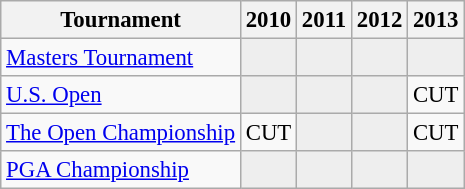<table class="wikitable" style="font-size:95%;text-align:center;">
<tr>
<th>Tournament</th>
<th>2010</th>
<th>2011</th>
<th>2012</th>
<th>2013</th>
</tr>
<tr>
<td align=left><a href='#'>Masters Tournament</a></td>
<td style="background:#eeeeee;"></td>
<td style="background:#eeeeee;"></td>
<td style="background:#eeeeee;"></td>
<td style="background:#eeeeee;"></td>
</tr>
<tr>
<td align=left><a href='#'>U.S. Open</a></td>
<td style="background:#eeeeee;"></td>
<td style="background:#eeeeee;"></td>
<td style="background:#eeeeee;"></td>
<td>CUT</td>
</tr>
<tr>
<td align=left><a href='#'>The Open Championship</a></td>
<td>CUT</td>
<td style="background:#eeeeee;"></td>
<td style="background:#eeeeee;"></td>
<td>CUT</td>
</tr>
<tr>
<td align=left><a href='#'>PGA Championship</a></td>
<td style="background:#eeeeee;"></td>
<td style="background:#eeeeee;"></td>
<td style="background:#eeeeee;"></td>
<td style="background:#eeeeee;"></td>
</tr>
</table>
